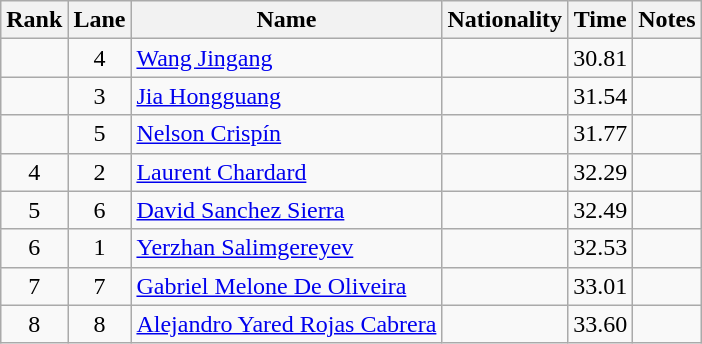<table class="wikitable sortable" style="text-align:center">
<tr>
<th>Rank</th>
<th>Lane</th>
<th>Name</th>
<th>Nationality</th>
<th>Time</th>
<th>Notes</th>
</tr>
<tr>
<td></td>
<td>4</td>
<td align=left><a href='#'>Wang Jingang</a></td>
<td align=left></td>
<td>30.81</td>
<td></td>
</tr>
<tr>
<td></td>
<td>3</td>
<td align=left><a href='#'>Jia Hongguang</a></td>
<td align=left></td>
<td>31.54</td>
<td></td>
</tr>
<tr>
<td></td>
<td>5</td>
<td align=left><a href='#'>Nelson Crispín</a></td>
<td align=left></td>
<td>31.77</td>
<td></td>
</tr>
<tr>
<td>4</td>
<td>2</td>
<td align=left><a href='#'>Laurent Chardard</a></td>
<td align=left></td>
<td>32.29</td>
<td></td>
</tr>
<tr>
<td>5</td>
<td>6</td>
<td align=left><a href='#'>David Sanchez Sierra</a></td>
<td align=left></td>
<td>32.49</td>
<td></td>
</tr>
<tr>
<td>6</td>
<td>1</td>
<td align=left><a href='#'>Yerzhan Salimgereyev</a></td>
<td align=left></td>
<td>32.53</td>
<td></td>
</tr>
<tr>
<td>7</td>
<td>7</td>
<td align=left><a href='#'>Gabriel Melone De Oliveira</a></td>
<td align=left></td>
<td>33.01</td>
<td></td>
</tr>
<tr>
<td>8</td>
<td>8</td>
<td align=left><a href='#'>Alejandro Yared Rojas Cabrera</a></td>
<td align=left></td>
<td>33.60</td>
<td></td>
</tr>
</table>
